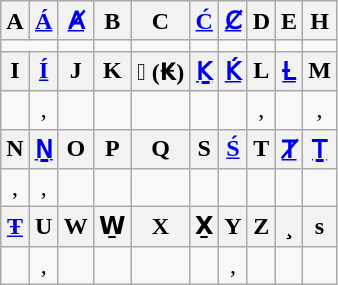<table cellpadding="4" cellspacing="0" class="wikitable" style="text-align: center">
<tr>
<th>A</th>
<th><a href='#'>Á</a></th>
<th><a href='#'>Ⱥ</a></th>
<th>B</th>
<th>C</th>
<th><a href='#'>Ć</a></th>
<th><a href='#'>Ȼ</a></th>
<th>D</th>
<th>E</th>
<th>H</th>
</tr>
<tr>
<td colspan="2"></td>
<td></td>
<td></td>
<td></td>
<td></td>
<td></td>
<td></td>
<td></td>
<td></td>
</tr>
<tr>
<th>I</th>
<th><a href='#'>Í</a></th>
<th>J</th>
<th>K</th>
<th>𝽈 (₭)</th>
<th><a href='#'>Ḵ</a></th>
<th><a href='#'>Ḱ</a></th>
<th>L</th>
<th><a href='#'>Ƚ</a></th>
<th>M</th>
</tr>
<tr>
<td></td>
<td>, </td>
<td></td>
<td></td>
<td></td>
<td></td>
<td></td>
<td>, </td>
<td></td>
<td>, </td>
</tr>
<tr>
<th>N</th>
<th><a href='#'>Ṉ</a></th>
<th>O</th>
<th>P</th>
<th>Q</th>
<th>S</th>
<th><a href='#'>Ś</a></th>
<th>T</th>
<th><a href='#'>Ⱦ</a></th>
<th><a href='#'>Ṯ</a></th>
</tr>
<tr>
<td>, </td>
<td>, </td>
<td></td>
<td></td>
<td></td>
<td></td>
<td></td>
<td></td>
<td></td>
<td></td>
</tr>
<tr>
<th><a href='#'>Ŧ</a></th>
<th>U</th>
<th>W</th>
<th>W̱</th>
<th>X</th>
<th>X̱</th>
<th>Y</th>
<th>Z</th>
<th>¸</th>
<th>s</th>
</tr>
<tr>
<td></td>
<td>, </td>
<td></td>
<td></td>
<td></td>
<td></td>
<td>, </td>
<td></td>
<td></td>
<td></td>
</tr>
</table>
